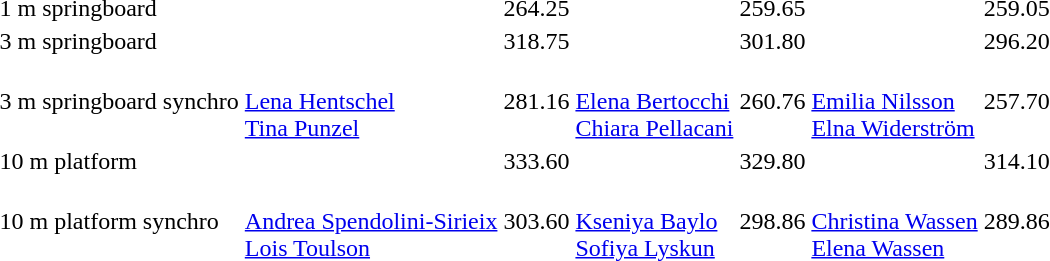<table>
<tr>
<td>1 m springboard<br></td>
<td></td>
<td>264.25</td>
<td></td>
<td>259.65</td>
<td></td>
<td>259.05</td>
</tr>
<tr>
<td>3 m springboard<br></td>
<td></td>
<td>318.75</td>
<td></td>
<td>301.80</td>
<td></td>
<td>296.20</td>
</tr>
<tr>
<td>3 m springboard synchro<br></td>
<td><br><a href='#'>Lena Hentschel</a><br><a href='#'>Tina Punzel</a></td>
<td>281.16</td>
<td><br><a href='#'>Elena Bertocchi</a><br><a href='#'>Chiara Pellacani</a></td>
<td>260.76</td>
<td><br><a href='#'>Emilia Nilsson</a><br><a href='#'>Elna Widerström</a></td>
<td>257.70</td>
</tr>
<tr>
<td>10 m platform<br></td>
<td></td>
<td>333.60</td>
<td></td>
<td>329.80</td>
<td></td>
<td>314.10</td>
</tr>
<tr>
<td>10 m platform synchro<br></td>
<td><br><a href='#'>Andrea Spendolini-Sirieix</a><br><a href='#'>Lois Toulson</a></td>
<td>303.60</td>
<td><br><a href='#'>Kseniya Baylo</a><br><a href='#'>Sofiya Lyskun</a></td>
<td>298.86</td>
<td><br><a href='#'>Christina Wassen</a><br><a href='#'>Elena Wassen</a></td>
<td>289.86</td>
</tr>
</table>
